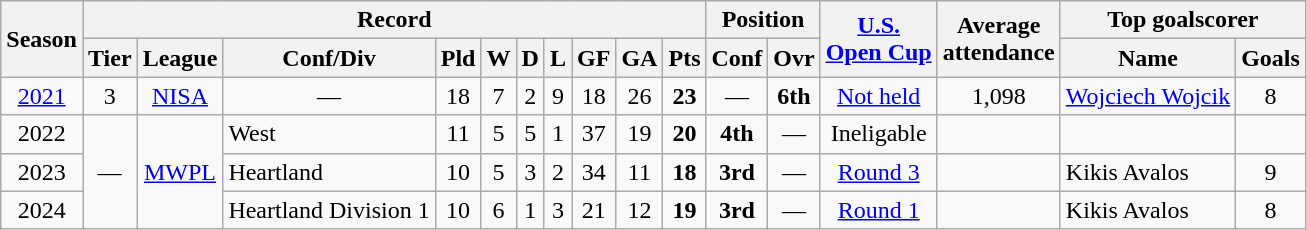<table class="wikitable" style="text-align:center">
<tr>
<th rowspan=2>Season</th>
<th colspan=10>Record</th>
<th colspan=2>Position</th>
<th rowspan=2><a href='#'>U.S.<br>Open Cup</a></th>
<th rowspan=2>Average<br>attendance</th>
<th colspan=2>Top goalscorer</th>
</tr>
<tr>
<th>Tier</th>
<th>League</th>
<th>Conf/Div</th>
<th>Pld</th>
<th>W</th>
<th>D</th>
<th>L</th>
<th>GF</th>
<th>GA</th>
<th>Pts</th>
<th>Conf</th>
<th>Ovr</th>
<th>Name</th>
<th>Goals</th>
</tr>
<tr>
<td><a href='#'>2021</a></td>
<td>3</td>
<td><a href='#'>NISA</a></td>
<td>—</td>
<td>18</td>
<td>7</td>
<td>2</td>
<td>9</td>
<td>18</td>
<td>26</td>
<td><strong>23</strong></td>
<td>—</td>
<td><strong>6th</strong></td>
<td><a href='#'>Not held</a></td>
<td>1,098</td>
<td align=left> <a href='#'>Wojciech Wojcik</a></td>
<td>8</td>
</tr>
<tr>
<td>2022</td>
<td rowspan=3>—</td>
<td rowspan=3><a href='#'>MWPL</a></td>
<td align=left>West</td>
<td>11</td>
<td>5</td>
<td>5</td>
<td>1</td>
<td>37</td>
<td>19</td>
<td><strong>20</strong></td>
<td><strong>4th</strong></td>
<td>—</td>
<td>Ineligable</td>
<td></td>
<td align=left></td>
<td></td>
</tr>
<tr>
<td>2023</td>
<td align=left>Heartland</td>
<td>10</td>
<td>5</td>
<td>3</td>
<td>2</td>
<td>34</td>
<td>11</td>
<td><strong>18</strong></td>
<td><strong>3rd</strong></td>
<td>—</td>
<td><a href='#'>Round 3</a></td>
<td></td>
<td align=left> Kikis Avalos</td>
<td>9</td>
</tr>
<tr>
<td>2024</td>
<td align=left>Heartland Division 1</td>
<td>10</td>
<td>6</td>
<td>1</td>
<td>3</td>
<td>21</td>
<td>12</td>
<td><strong>19</strong></td>
<td><strong>3rd</strong></td>
<td>—</td>
<td><a href='#'>Round 1</a></td>
<td></td>
<td align=left> Kikis Avalos</td>
<td>8</td>
</tr>
</table>
